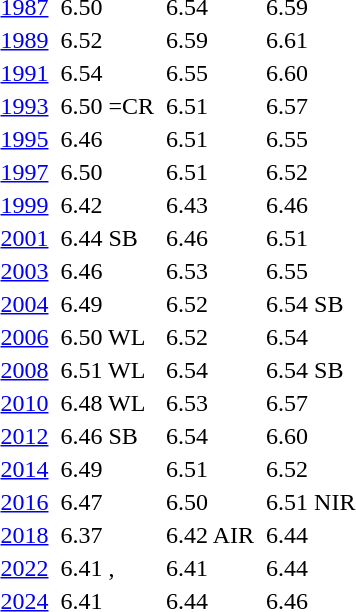<table>
<tr valign="top">
<td><a href='#'>1987</a><br></td>
<td></td>
<td>6.50 </td>
<td></td>
<td>6.54 </td>
<td></td>
<td>6.59</td>
</tr>
<tr valign="top">
<td><a href='#'>1989</a><br></td>
<td></td>
<td>6.52 </td>
<td></td>
<td>6.59</td>
<td></td>
<td>6.61</td>
</tr>
<tr valign="top">
<td><a href='#'>1991</a><br></td>
<td></td>
<td>6.54</td>
<td></td>
<td>6.55</td>
<td></td>
<td>6.60</td>
</tr>
<tr valign="top">
<td><a href='#'>1993</a><br></td>
<td></td>
<td>6.50 =CR</td>
<td></td>
<td>6.51 </td>
<td></td>
<td>6.57</td>
</tr>
<tr valign="top">
<td><a href='#'>1995</a><br></td>
<td></td>
<td>6.46 </td>
<td></td>
<td>6.51 </td>
<td></td>
<td>6.55 </td>
</tr>
<tr valign="top">
<td><a href='#'>1997</a><br></td>
<td></td>
<td>6.50 </td>
<td></td>
<td>6.51</td>
<td></td>
<td>6.52 </td>
</tr>
<tr valign="top">
<td><a href='#'>1999</a><br></td>
<td></td>
<td>6.42  </td>
<td></td>
<td>6.43  </td>
<td></td>
<td>6.46  </td>
</tr>
<tr valign="top">
<td><a href='#'>2001</a><br></td>
<td></td>
<td>6.44  SB</td>
<td></td>
<td>6.46  </td>
<td></td>
<td>6.51  </td>
</tr>
<tr valign="top">
<td><a href='#'>2003</a><br></td>
<td></td>
<td>6.46</td>
<td></td>
<td>6.53  </td>
<td></td>
<td>6.55</td>
</tr>
<tr valign="top">
<td><a href='#'>2004</a><br></td>
<td></td>
<td>6.49</td>
<td></td>
<td>6.52</td>
<td></td>
<td>6.54 SB</td>
</tr>
<tr valign="top">
<td><a href='#'>2006</a><br></td>
<td></td>
<td>6.50 WL</td>
<td></td>
<td>6.52 </td>
<td></td>
<td>6.54</td>
</tr>
<tr valign="top">
<td><a href='#'>2008</a><br></td>
<td></td>
<td>6.51 WL</td>
<td></td>
<td>6.54 </td>
<td></td>
<td>6.54 SB</td>
</tr>
<tr valign="top">
<td><a href='#'>2010</a><br></td>
<td></td>
<td>6.48 WL</td>
<td></td>
<td>6.53</td>
<td></td>
<td>6.57</td>
</tr>
<tr valign="top">
<td><a href='#'>2012</a><br></td>
<td></td>
<td>6.46 SB</td>
<td></td>
<td>6.54</td>
<td></td>
<td>6.60</td>
</tr>
<tr valign="top">
<td><a href='#'>2014</a><br></td>
<td></td>
<td>6.49 </td>
<td></td>
<td>6.51</td>
<td></td>
<td>6.52</td>
</tr>
<tr valign="top">
<td><a href='#'>2016</a><br></td>
<td></td>
<td>6.47 </td>
<td></td>
<td>6.50</td>
<td></td>
<td>6.51 NIR</td>
</tr>
<tr valign="top">
<td><a href='#'>2018</a><br></td>
<td></td>
<td>6.37 </td>
<td></td>
<td>6.42 AIR</td>
<td></td>
<td>6.44</td>
</tr>
<tr valign="top">
<td><a href='#'>2022</a><br></td>
<td></td>
<td>6.41 , </td>
<td></td>
<td>6.41 </td>
<td></td>
<td>6.44 </td>
</tr>
<tr valign="top">
<td><a href='#'>2024</a><br></td>
<td></td>
<td>6.41 </td>
<td></td>
<td>6.44</td>
<td></td>
<td>6.46</td>
</tr>
</table>
